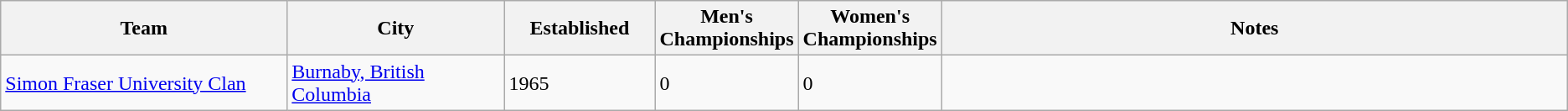<table class="wikitable">
<tr>
<th bgcolor="#DDDDFF" width="20%">Team</th>
<th bgcolor="#DDDDFF" width="15%">City</th>
<th bgcolor="#DDDDFF" width="10%">Established</th>
<th bgcolor="#DDDDFF" width="5%">Men's Championships</th>
<th bgcolor="#DDDDFF" width="5%">Women's Championships</th>
<th bgcolor="#DDDDFF" width="45%">Notes</th>
</tr>
<tr>
<td><a href='#'>Simon Fraser University Clan</a></td>
<td><a href='#'>Burnaby, British Columbia</a></td>
<td>1965</td>
<td>0</td>
<td>0</td>
<td></td>
</tr>
</table>
